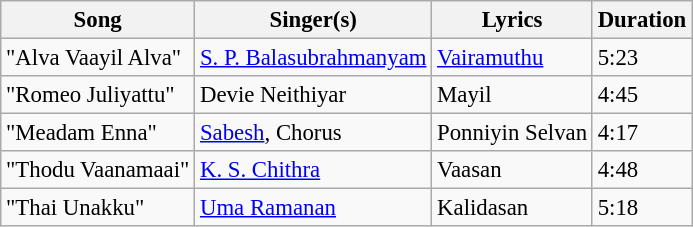<table class="wikitable" style="font-size:95%;">
<tr>
<th>Song</th>
<th>Singer(s)</th>
<th>Lyrics</th>
<th>Duration</th>
</tr>
<tr>
<td>"Alva Vaayil Alva"</td>
<td><a href='#'>S. P. Balasubrahmanyam</a></td>
<td><a href='#'>Vairamuthu</a></td>
<td>5:23</td>
</tr>
<tr>
<td>"Romeo Juliyattu"</td>
<td>Devie Neithiyar</td>
<td>Mayil</td>
<td>4:45</td>
</tr>
<tr>
<td>"Meadam Enna"</td>
<td><a href='#'>Sabesh</a>, Chorus</td>
<td>Ponniyin Selvan</td>
<td>4:17</td>
</tr>
<tr>
<td>"Thodu Vaanamaai"</td>
<td><a href='#'>K. S. Chithra</a></td>
<td>Vaasan</td>
<td>4:48</td>
</tr>
<tr>
<td>"Thai Unakku"</td>
<td><a href='#'>Uma Ramanan</a></td>
<td>Kalidasan</td>
<td>5:18</td>
</tr>
</table>
